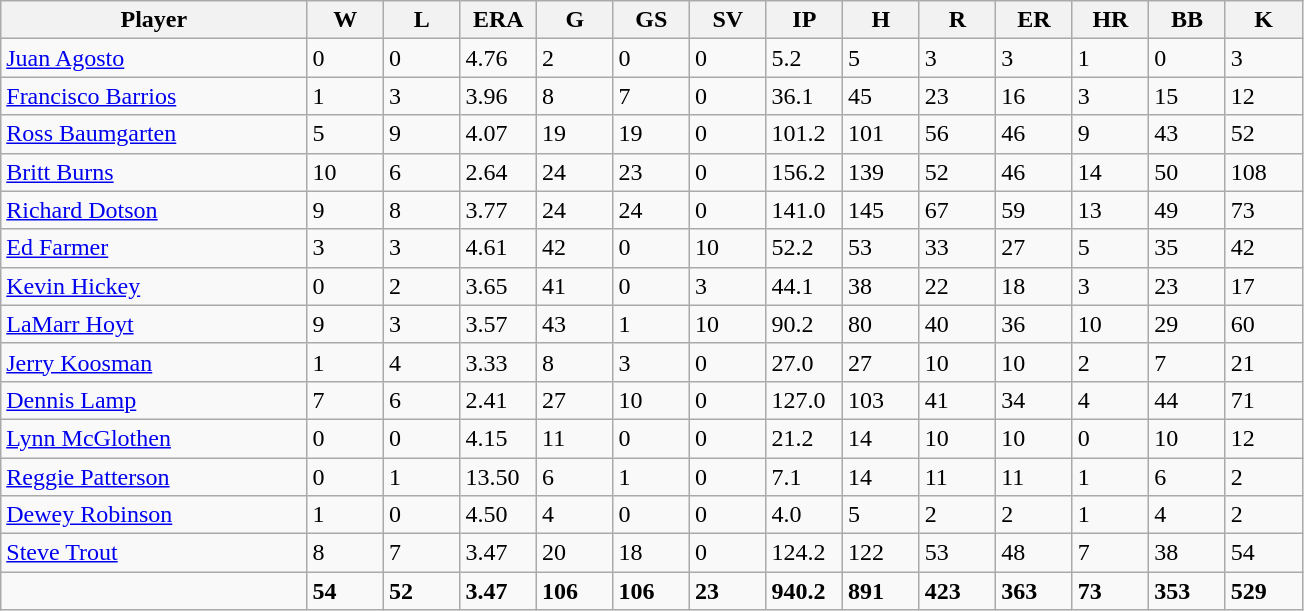<table class="wikitable sortable">
<tr>
<th bgcolor="#DDDDFF" width="20%">Player</th>
<th bgcolor="#DDDDFF" width="5%">W</th>
<th bgcolor="#DDDDFF" width="5%">L</th>
<th bgcolor="#DDDDFF" width="5%">ERA</th>
<th bgcolor="#DDDDFF" width="5%">G</th>
<th bgcolor="#DDDDFF" width="5%">GS</th>
<th bgcolor="#DDDDFF" width="5%">SV</th>
<th bgcolor="#DDDDFF" width="5%">IP</th>
<th bgcolor="#DDDDFF" width="5%">H</th>
<th bgcolor="#DDDDFF" width="5%">R</th>
<th bgcolor="#DDDDFF" width="5%">ER</th>
<th bgcolor="#DDDDFF" width="5%">HR</th>
<th bgcolor="#DDDDFF" width="5%">BB</th>
<th bgcolor="#DDDDFF" width="5%">K</th>
</tr>
<tr>
<td><a href='#'>Juan Agosto</a></td>
<td>0</td>
<td>0</td>
<td>4.76</td>
<td>2</td>
<td>0</td>
<td>0</td>
<td>5.2</td>
<td>5</td>
<td>3</td>
<td>3</td>
<td>1</td>
<td>0</td>
<td>3</td>
</tr>
<tr>
<td><a href='#'>Francisco Barrios</a></td>
<td>1</td>
<td>3</td>
<td>3.96</td>
<td>8</td>
<td>7</td>
<td>0</td>
<td>36.1</td>
<td>45</td>
<td>23</td>
<td>16</td>
<td>3</td>
<td>15</td>
<td>12</td>
</tr>
<tr>
<td><a href='#'>Ross Baumgarten</a></td>
<td>5</td>
<td>9</td>
<td>4.07</td>
<td>19</td>
<td>19</td>
<td>0</td>
<td>101.2</td>
<td>101</td>
<td>56</td>
<td>46</td>
<td>9</td>
<td>43</td>
<td>52</td>
</tr>
<tr>
<td><a href='#'>Britt Burns</a></td>
<td>10</td>
<td>6</td>
<td>2.64</td>
<td>24</td>
<td>23</td>
<td>0</td>
<td>156.2</td>
<td>139</td>
<td>52</td>
<td>46</td>
<td>14</td>
<td>50</td>
<td>108</td>
</tr>
<tr>
<td><a href='#'>Richard Dotson</a></td>
<td>9</td>
<td>8</td>
<td>3.77</td>
<td>24</td>
<td>24</td>
<td>0</td>
<td>141.0</td>
<td>145</td>
<td>67</td>
<td>59</td>
<td>13</td>
<td>49</td>
<td>73</td>
</tr>
<tr>
<td><a href='#'>Ed Farmer</a></td>
<td>3</td>
<td>3</td>
<td>4.61</td>
<td>42</td>
<td>0</td>
<td>10</td>
<td>52.2</td>
<td>53</td>
<td>33</td>
<td>27</td>
<td>5</td>
<td>35</td>
<td>42</td>
</tr>
<tr>
<td><a href='#'>Kevin Hickey</a></td>
<td>0</td>
<td>2</td>
<td>3.65</td>
<td>41</td>
<td>0</td>
<td>3</td>
<td>44.1</td>
<td>38</td>
<td>22</td>
<td>18</td>
<td>3</td>
<td>23</td>
<td>17</td>
</tr>
<tr>
<td><a href='#'>LaMarr Hoyt</a></td>
<td>9</td>
<td>3</td>
<td>3.57</td>
<td>43</td>
<td>1</td>
<td>10</td>
<td>90.2</td>
<td>80</td>
<td>40</td>
<td>36</td>
<td>10</td>
<td>29</td>
<td>60</td>
</tr>
<tr>
<td><a href='#'>Jerry Koosman</a></td>
<td>1</td>
<td>4</td>
<td>3.33</td>
<td>8</td>
<td>3</td>
<td>0</td>
<td>27.0</td>
<td>27</td>
<td>10</td>
<td>10</td>
<td>2</td>
<td>7</td>
<td>21</td>
</tr>
<tr>
<td><a href='#'>Dennis Lamp</a></td>
<td>7</td>
<td>6</td>
<td>2.41</td>
<td>27</td>
<td>10</td>
<td>0</td>
<td>127.0</td>
<td>103</td>
<td>41</td>
<td>34</td>
<td>4</td>
<td>44</td>
<td>71</td>
</tr>
<tr>
<td><a href='#'>Lynn McGlothen</a></td>
<td>0</td>
<td>0</td>
<td>4.15</td>
<td>11</td>
<td>0</td>
<td>0</td>
<td>21.2</td>
<td>14</td>
<td>10</td>
<td>10</td>
<td>0</td>
<td>10</td>
<td>12</td>
</tr>
<tr>
<td><a href='#'>Reggie Patterson</a></td>
<td>0</td>
<td>1</td>
<td>13.50</td>
<td>6</td>
<td>1</td>
<td>0</td>
<td>7.1</td>
<td>14</td>
<td>11</td>
<td>11</td>
<td>1</td>
<td>6</td>
<td>2</td>
</tr>
<tr>
<td><a href='#'>Dewey Robinson</a></td>
<td>1</td>
<td>0</td>
<td>4.50</td>
<td>4</td>
<td>0</td>
<td>0</td>
<td>4.0</td>
<td>5</td>
<td>2</td>
<td>2</td>
<td>1</td>
<td>4</td>
<td>2</td>
</tr>
<tr>
<td><a href='#'>Steve Trout</a></td>
<td>8</td>
<td>7</td>
<td>3.47</td>
<td>20</td>
<td>18</td>
<td>0</td>
<td>124.2</td>
<td>122</td>
<td>53</td>
<td>48</td>
<td>7</td>
<td>38</td>
<td>54</td>
</tr>
<tr class="sortbottom">
<td></td>
<td><strong>54</strong></td>
<td><strong>52</strong></td>
<td><strong>3.47</strong></td>
<td><strong>106</strong></td>
<td><strong>106</strong></td>
<td><strong>23</strong></td>
<td><strong>940.2</strong></td>
<td><strong>891</strong></td>
<td><strong>423</strong></td>
<td><strong>363</strong></td>
<td><strong>73</strong></td>
<td><strong>353</strong></td>
<td><strong>529</strong></td>
</tr>
</table>
